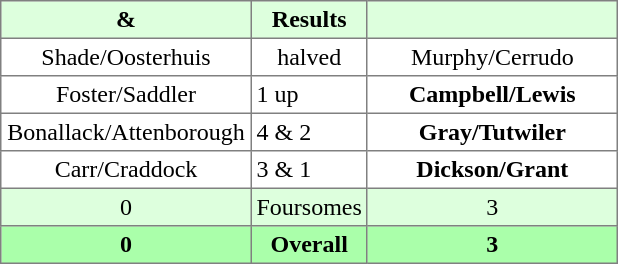<table border="1" cellpadding="3" style="border-collapse:collapse; text-align:center;">
<tr style="background:#ddffdd;">
<th width=160> & </th>
<th>Results</th>
<th width=160></th>
</tr>
<tr>
<td>Shade/Oosterhuis</td>
<td>halved</td>
<td>Murphy/Cerrudo</td>
</tr>
<tr>
<td>Foster/Saddler</td>
<td align=left> 1 up</td>
<td><strong>Campbell/Lewis</strong></td>
</tr>
<tr>
<td>Bonallack/Attenborough</td>
<td align=left> 4 & 2</td>
<td><strong>Gray/Tutwiler</strong></td>
</tr>
<tr>
<td>Carr/Craddock</td>
<td align=left> 3 & 1</td>
<td><strong>Dickson/Grant</strong></td>
</tr>
<tr style="background:#ddffdd;">
<td>0</td>
<td>Foursomes</td>
<td>3</td>
</tr>
<tr style="background:#aaffaa;">
<th>0</th>
<th>Overall</th>
<th>3</th>
</tr>
</table>
